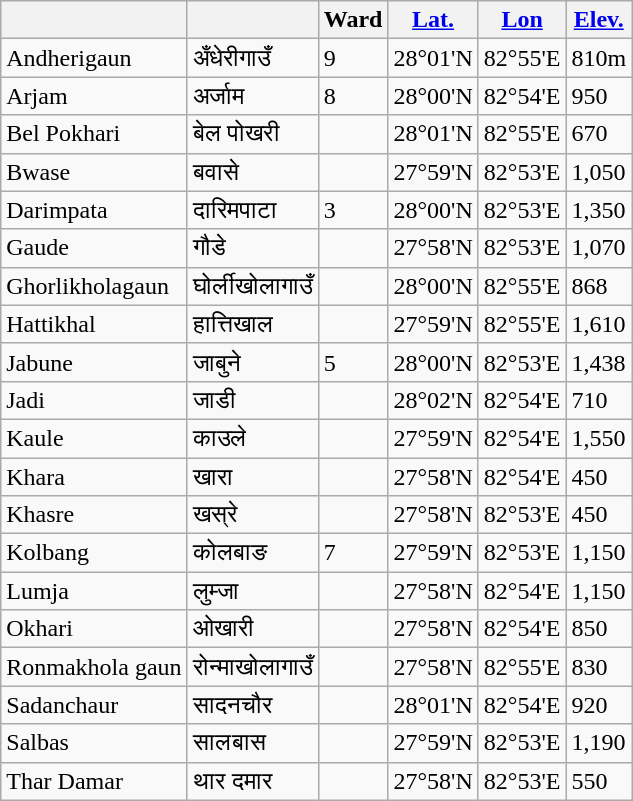<table class="wikitable">
<tr>
<th></th>
<th></th>
<th>Ward</th>
<th><a href='#'>Lat.</a></th>
<th><a href='#'>Lon</a></th>
<th><a href='#'>Elev.</a></th>
</tr>
<tr>
<td>Andherigaun</td>
<td>अँधेरीगाउँ</td>
<td>9</td>
<td>28°01'N</td>
<td>82°55'E</td>
<td> 810m</td>
</tr>
<tr>
<td>Arjam</td>
<td>अर्जाम</td>
<td>8</td>
<td>28°00'N</td>
<td>82°54'E</td>
<td> 950</td>
</tr>
<tr>
<td>Bel Pokhari</td>
<td>बेल पोखरी</td>
<td></td>
<td>28°01'N</td>
<td>82°55'E</td>
<td> 670</td>
</tr>
<tr>
<td>Bwase</td>
<td>बवासे</td>
<td></td>
<td>27°59'N</td>
<td>82°53'E</td>
<td>1,050</td>
</tr>
<tr>
<td>Darimpata</td>
<td>दारिमपाटा</td>
<td>3</td>
<td>28°00'N</td>
<td>82°53'E</td>
<td>1,350</td>
</tr>
<tr>
<td>Gaude</td>
<td>गौडे</td>
<td></td>
<td>27°58'N</td>
<td>82°53'E</td>
<td>1,070</td>
</tr>
<tr>
<td>Ghorlikholagaun</td>
<td>घोर्लीखोलागाउँ</td>
<td></td>
<td>28°00'N</td>
<td>82°55'E</td>
<td> 868</td>
</tr>
<tr>
<td>Hattikhal</td>
<td>हात्तिखाल</td>
<td></td>
<td>27°59'N</td>
<td>82°55'E</td>
<td>1,610</td>
</tr>
<tr>
<td>Jabune</td>
<td>जाबुने</td>
<td>5</td>
<td>28°00'N</td>
<td>82°53'E</td>
<td>1,438</td>
</tr>
<tr>
<td>Jadi</td>
<td>जाडी</td>
<td></td>
<td>28°02'N</td>
<td>82°54'E</td>
<td> 710</td>
</tr>
<tr>
<td>Kaule</td>
<td>काउले</td>
<td></td>
<td>27°59'N</td>
<td>82°54'E</td>
<td>1,550</td>
</tr>
<tr>
<td>Khara</td>
<td>खारा</td>
<td></td>
<td>27°58'N</td>
<td>82°54'E</td>
<td> 450</td>
</tr>
<tr>
<td>Khasre</td>
<td>खस्रे</td>
<td></td>
<td>27°58'N</td>
<td>82°53'E</td>
<td> 450</td>
</tr>
<tr>
<td>Kolbang</td>
<td>कोलबाङ</td>
<td>7</td>
<td>27°59'N</td>
<td>82°53'E</td>
<td>1,150</td>
</tr>
<tr>
<td>Lumja</td>
<td>लुम्जा</td>
<td></td>
<td>27°58'N</td>
<td>82°54'E</td>
<td>1,150</td>
</tr>
<tr>
<td>Okhari</td>
<td>ओखारी</td>
<td></td>
<td>27°58'N</td>
<td>82°54'E</td>
<td> 850</td>
</tr>
<tr>
<td>Ronmakhola gaun</td>
<td>रोन्माखोलागाउँ</td>
<td></td>
<td>27°58'N</td>
<td>82°55'E</td>
<td> 830</td>
</tr>
<tr>
<td>Sadanchaur</td>
<td>सादनचौर</td>
<td></td>
<td>28°01'N</td>
<td>82°54'E</td>
<td> 920</td>
</tr>
<tr>
<td>Salbas</td>
<td>सालबास</td>
<td></td>
<td>27°59'N</td>
<td>82°53'E</td>
<td>1,190</td>
</tr>
<tr>
<td>Thar Damar</td>
<td>थार दमार</td>
<td></td>
<td>27°58'N</td>
<td>82°53'E</td>
<td> 550</td>
</tr>
</table>
